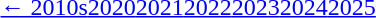<table id=toc class=toc summary=Contents>
<tr>
<th></th>
</tr>
<tr>
<td {{hlist><a href='#'>← 2010s</a><a href='#'>2020</a><a href='#'>2021</a><a href='#'>2022</a><a href='#'>2023</a><a href='#'>2024</a><a href='#'>2025</a></td>
</tr>
</table>
